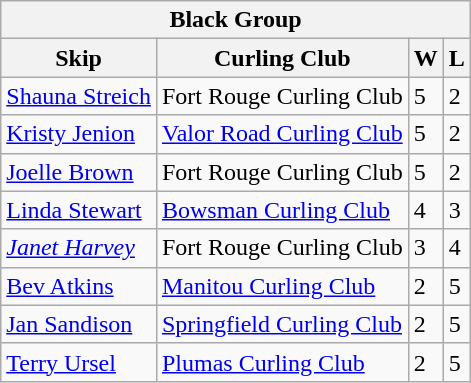<table class="wikitable">
<tr>
<th colspan="4">Black Group</th>
</tr>
<tr>
<th>Skip</th>
<th>Curling Club</th>
<th>W</th>
<th>L</th>
</tr>
<tr>
<td><a href='#'>Shauna Streich</a></td>
<td>Fort Rouge Curling Club</td>
<td>5</td>
<td>2</td>
</tr>
<tr>
<td><a href='#'>Kristy Jenion</a></td>
<td><a href='#'>Valor Road Curling Club</a></td>
<td>5</td>
<td>2</td>
</tr>
<tr>
<td><a href='#'>Joelle Brown</a></td>
<td>Fort Rouge Curling Club</td>
<td>5</td>
<td>2</td>
</tr>
<tr>
<td><a href='#'>Linda Stewart</a></td>
<td><a href='#'>Bowsman Curling Club</a></td>
<td>4</td>
<td>3</td>
</tr>
<tr>
<td><em><a href='#'>Janet Harvey</a></em></td>
<td>Fort Rouge Curling Club</td>
<td>3</td>
<td>4</td>
</tr>
<tr>
<td><a href='#'>Bev Atkins</a></td>
<td><a href='#'>Manitou Curling Club</a></td>
<td>2</td>
<td>5</td>
</tr>
<tr>
<td><a href='#'>Jan Sandison</a></td>
<td><a href='#'>Springfield Curling Club</a></td>
<td>2</td>
<td>5</td>
</tr>
<tr>
<td><a href='#'>Terry Ursel</a></td>
<td><a href='#'>Plumas Curling Club</a></td>
<td>2</td>
<td>5</td>
</tr>
</table>
